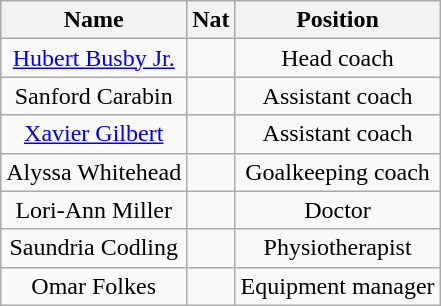<table class="wikitable" style="text-align: center;">
<tr>
<th><strong>Name</strong></th>
<th><strong>Nat</strong></th>
<th><strong>Position</strong></th>
</tr>
<tr>
<td><a href='#'>Hubert Busby Jr.</a></td>
<td></td>
<td>Head coach</td>
</tr>
<tr>
<td>Sanford Carabin</td>
<td></td>
<td>Assistant coach</td>
</tr>
<tr>
<td><a href='#'>Xavier Gilbert</a></td>
<td></td>
<td>Assistant coach</td>
</tr>
<tr>
<td>Alyssa Whitehead</td>
<td></td>
<td>Goalkeeping coach</td>
</tr>
<tr>
<td>Lori-Ann Miller</td>
<td></td>
<td>Doctor</td>
</tr>
<tr>
<td>Saundria Codling</td>
<td></td>
<td>Physiotherapist</td>
</tr>
<tr>
<td>Omar Folkes</td>
<td></td>
<td>Equipment manager</td>
</tr>
</table>
